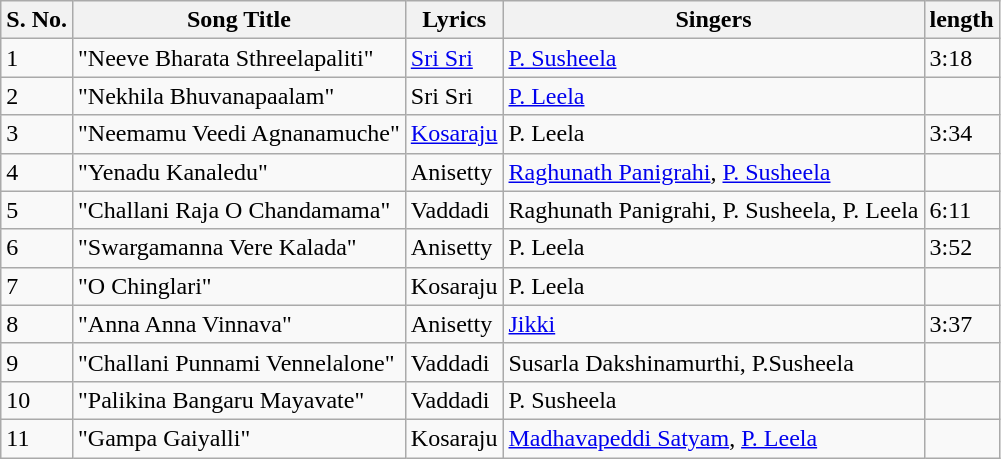<table class="wikitable">
<tr>
<th>S. No.</th>
<th>Song Title</th>
<th>Lyrics</th>
<th>Singers</th>
<th>length</th>
</tr>
<tr>
<td>1</td>
<td>"Neeve Bharata Sthreelapaliti"</td>
<td><a href='#'>Sri Sri</a></td>
<td><a href='#'>P. Susheela</a></td>
<td>3:18</td>
</tr>
<tr>
<td>2</td>
<td>"Nekhila Bhuvanapaalam"</td>
<td>Sri Sri</td>
<td><a href='#'>P. Leela</a></td>
<td></td>
</tr>
<tr>
<td>3</td>
<td>"Neemamu Veedi Agnanamuche"</td>
<td><a href='#'>Kosaraju</a></td>
<td>P. Leela</td>
<td>3:34</td>
</tr>
<tr>
<td>4</td>
<td>"Yenadu Kanaledu"</td>
<td>Anisetty</td>
<td><a href='#'>Raghunath Panigrahi</a>, <a href='#'>P. Susheela</a></td>
<td></td>
</tr>
<tr>
<td>5</td>
<td>"Challani Raja O Chandamama"</td>
<td>Vaddadi</td>
<td>Raghunath Panigrahi, P. Susheela, P. Leela</td>
<td>6:11</td>
</tr>
<tr>
<td>6</td>
<td>"Swargamanna Vere Kalada"</td>
<td>Anisetty</td>
<td>P. Leela</td>
<td>3:52</td>
</tr>
<tr>
<td>7</td>
<td>"O Chinglari"</td>
<td>Kosaraju</td>
<td>P. Leela</td>
<td></td>
</tr>
<tr>
<td>8</td>
<td>"Anna Anna Vinnava"</td>
<td>Anisetty</td>
<td><a href='#'>Jikki</a></td>
<td>3:37</td>
</tr>
<tr>
<td>9</td>
<td>"Challani Punnami Vennelalone"</td>
<td>Vaddadi</td>
<td>Susarla Dakshinamurthi, P.Susheela</td>
<td></td>
</tr>
<tr>
<td>10</td>
<td>"Palikina Bangaru Mayavate"</td>
<td>Vaddadi</td>
<td>P. Susheela</td>
<td></td>
</tr>
<tr>
<td>11</td>
<td>"Gampa Gaiyalli"</td>
<td>Kosaraju</td>
<td><a href='#'>Madhavapeddi Satyam</a>, <a href='#'>P. Leela</a></td>
<td></td>
</tr>
</table>
